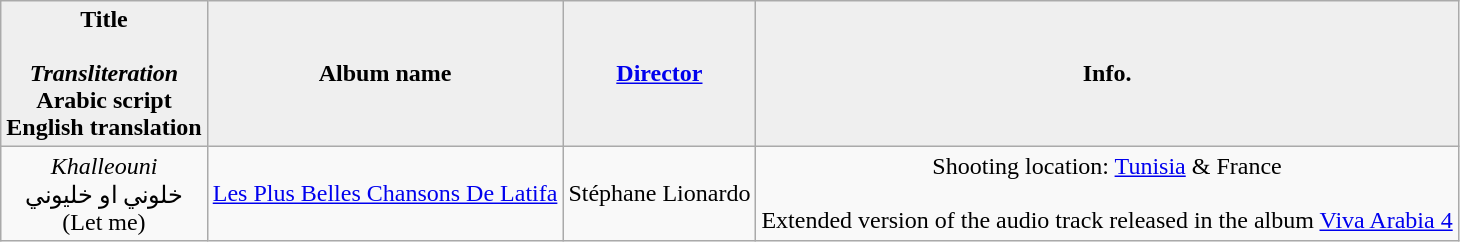<table class="wikitable" style="text-align:center;">
<tr>
<th style="background:#efefef;">Title<br><br><em>Transliteration</em><br>Arabic script<br>English translation</th>
<th style="background:#efefef;">Album name</th>
<th style="background:#efefef;"><a href='#'>Director</a></th>
<th style="background:#efefef;">Info.</th>
</tr>
<tr>
<td><em>Khalleouni</em><br> خلوني او خليوني<br>(Let me)</td>
<td><a href='#'>Les Plus Belles Chansons De Latifa</a></td>
<td>Stéphane Lionardo</td>
<td>Shooting location: <a href='#'>Tunisia</a> & France<br><br>Extended version of the audio track released in the album <a href='#'>Viva Arabia 4</a></td>
</tr>
</table>
